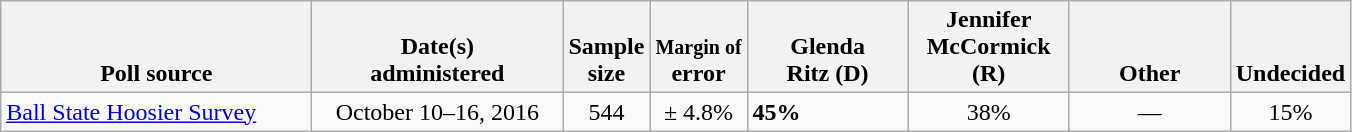<table class="wikitable">
<tr valign= bottom>
<th style="width:200px;">Poll source</th>
<th style="width:160px;">Date(s)<br>administered</th>
<th class=small>Sample<br>size</th>
<th><small>Margin of</small><br>error</th>
<th style="width:100px;">Glenda<br>Ritz (D)</th>
<th style="width:100px;">Jennifer<br>McCormick (R)</th>
<th style="width:100px;">Other</th>
<th>Undecided</th>
</tr>
<tr>
<td><a href='#'>Ball State Hoosier Survey</a></td>
<td align=center>October 10–16, 2016</td>
<td align=center>544</td>
<td align=center>± 4.8%</td>
<td><strong>45%</strong></td>
<td align=center>38%</td>
<td align=center>—</td>
<td align=center>15%</td>
</tr>
</table>
